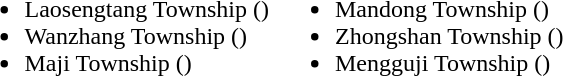<table>
<tr>
<td valign="top"><br><ul><li>Laosengtang Township ()</li><li>Wanzhang Township ()</li><li>Maji Township ()</li></ul></td>
<td valign="top"><br><ul><li>Mandong Township ()</li><li>Zhongshan Township ()</li><li>Mengguji Township ()</li></ul></td>
</tr>
</table>
